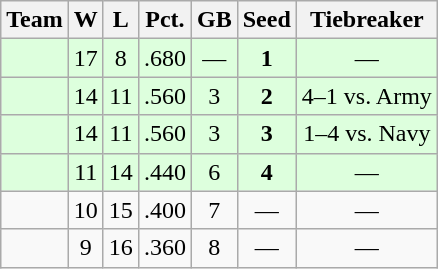<table class=wikitable style="text-align:center;">
<tr>
<th>Team</th>
<th>W</th>
<th>L</th>
<th>Pct.</th>
<th>GB</th>
<th>Seed</th>
<th>Tiebreaker</th>
</tr>
<tr bgcolor=ddffdd>
<td style="text-align:left;"></td>
<td>17</td>
<td>8</td>
<td>.680</td>
<td>—</td>
<td><strong>1</strong></td>
<td>—</td>
</tr>
<tr bgcolor=ddffdd>
<td style="text-align:left;"></td>
<td>14</td>
<td>11</td>
<td>.560</td>
<td>3</td>
<td><strong>2</strong></td>
<td>4–1 vs. Army</td>
</tr>
<tr bgcolor=ddffdd>
<td style="text-align:left;"></td>
<td>14</td>
<td>11</td>
<td>.560</td>
<td>3</td>
<td><strong>3</strong></td>
<td>1–4 vs. Navy</td>
</tr>
<tr bgcolor=ddffdd>
<td style="text-align:left;"></td>
<td>11</td>
<td>14</td>
<td>.440</td>
<td>6</td>
<td><strong>4</strong></td>
<td>—</td>
</tr>
<tr>
<td style="text-align:left;"></td>
<td>10</td>
<td>15</td>
<td>.400</td>
<td>7</td>
<td>—</td>
<td>—</td>
</tr>
<tr>
<td style="text-align:left;"></td>
<td>9</td>
<td>16</td>
<td>.360</td>
<td>8</td>
<td>—</td>
<td>—</td>
</tr>
</table>
